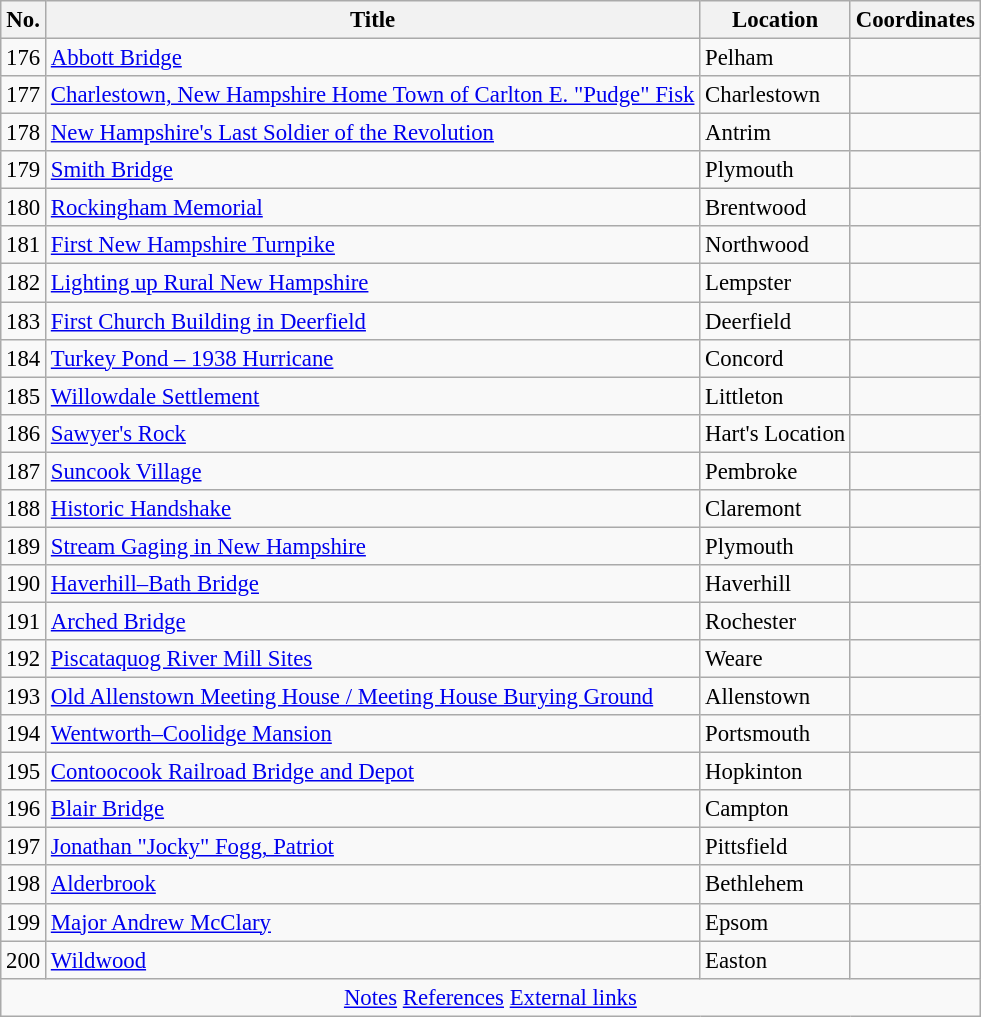<table class="wikitable" style="text-align:left; font-size: 95%;">
<tr>
<th>No.</th>
<th>Title</th>
<th>Location</th>
<th>Coordinates</th>
</tr>
<tr>
<td>176</td>
<td><a href='#'>Abbott Bridge</a></td>
<td>Pelham</td>
<td></td>
</tr>
<tr>
<td>177</td>
<td><a href='#'>Charlestown, New Hampshire Home Town of Carlton E. "Pudge" Fisk</a></td>
<td>Charlestown</td>
<td></td>
</tr>
<tr>
<td>178</td>
<td><a href='#'>New Hampshire's Last Soldier of the Revolution</a></td>
<td>Antrim</td>
<td></td>
</tr>
<tr>
<td>179</td>
<td><a href='#'>Smith Bridge</a></td>
<td>Plymouth</td>
<td></td>
</tr>
<tr>
<td>180</td>
<td><a href='#'>Rockingham Memorial</a></td>
<td>Brentwood</td>
<td></td>
</tr>
<tr>
<td>181</td>
<td><a href='#'>First New Hampshire Turnpike</a></td>
<td>Northwood</td>
<td></td>
</tr>
<tr>
<td>182</td>
<td><a href='#'>Lighting up Rural New Hampshire</a></td>
<td>Lempster</td>
<td></td>
</tr>
<tr>
<td>183</td>
<td><a href='#'>First Church Building in Deerfield</a></td>
<td>Deerfield</td>
<td></td>
</tr>
<tr>
<td>184</td>
<td><a href='#'>Turkey Pond – 1938 Hurricane</a></td>
<td>Concord</td>
<td></td>
</tr>
<tr>
<td>185</td>
<td><a href='#'>Willowdale Settlement</a></td>
<td>Littleton</td>
<td></td>
</tr>
<tr>
<td>186</td>
<td><a href='#'>Sawyer's Rock</a></td>
<td>Hart's Location</td>
<td></td>
</tr>
<tr>
<td>187</td>
<td><a href='#'>Suncook Village</a></td>
<td>Pembroke</td>
<td></td>
</tr>
<tr>
<td>188</td>
<td><a href='#'>Historic Handshake</a></td>
<td>Claremont</td>
<td></td>
</tr>
<tr>
<td>189</td>
<td><a href='#'>Stream Gaging in New Hampshire</a></td>
<td>Plymouth</td>
<td></td>
</tr>
<tr>
<td>190</td>
<td><a href='#'>Haverhill–Bath Bridge</a></td>
<td>Haverhill</td>
<td></td>
</tr>
<tr>
<td>191</td>
<td><a href='#'>Arched Bridge</a></td>
<td>Rochester</td>
<td></td>
</tr>
<tr>
<td>192</td>
<td><a href='#'>Piscataquog River Mill Sites</a></td>
<td>Weare</td>
<td></td>
</tr>
<tr>
<td>193</td>
<td><a href='#'>Old Allenstown Meeting House / Meeting House Burying Ground</a></td>
<td>Allenstown</td>
<td></td>
</tr>
<tr>
<td>194</td>
<td><a href='#'>Wentworth–Coolidge Mansion</a></td>
<td>Portsmouth</td>
<td></td>
</tr>
<tr>
<td>195</td>
<td><a href='#'>Contoocook Railroad Bridge and Depot</a></td>
<td>Hopkinton</td>
<td></td>
</tr>
<tr>
<td>196</td>
<td><a href='#'>Blair Bridge</a></td>
<td>Campton</td>
<td></td>
</tr>
<tr>
<td>197</td>
<td><a href='#'>Jonathan "Jocky" Fogg, Patriot</a></td>
<td>Pittsfield</td>
<td></td>
</tr>
<tr>
<td>198</td>
<td><a href='#'>Alderbrook</a></td>
<td>Bethlehem</td>
<td></td>
</tr>
<tr>
<td>199</td>
<td><a href='#'>Major Andrew McClary</a></td>
<td>Epsom</td>
<td></td>
</tr>
<tr>
<td>200</td>
<td><a href='#'>Wildwood</a></td>
<td>Easton</td>
<td></td>
</tr>
<tr>
<td colspan=4 align=center><a href='#'>Notes</a>  <a href='#'>References</a>  <a href='#'>External links</a></td>
</tr>
</table>
